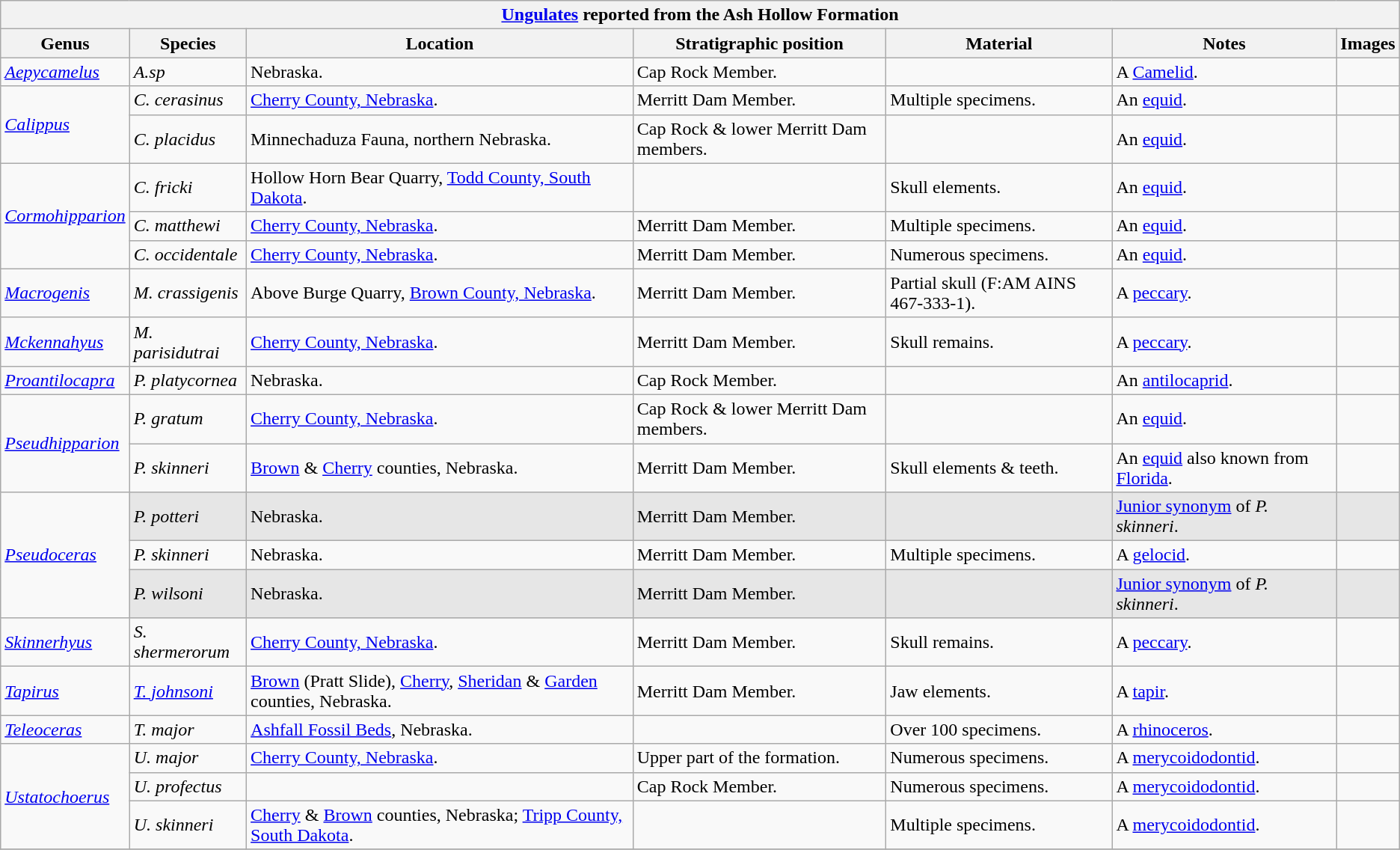<table class="wikitable" align="center">
<tr>
<th colspan="7" align="center"><strong><a href='#'>Ungulates</a> reported from the Ash Hollow Formation</strong></th>
</tr>
<tr>
<th>Genus</th>
<th>Species</th>
<th>Location</th>
<th><strong>Stratigraphic position</strong></th>
<th><strong>Material</strong></th>
<th>Notes</th>
<th>Images</th>
</tr>
<tr>
<td><em><a href='#'>Aepycamelus</a></em></td>
<td><em>A.sp</em></td>
<td>Nebraska.</td>
<td>Cap Rock Member.</td>
<td></td>
<td>A <a href='#'>Camelid</a>.</td>
<td></td>
</tr>
<tr>
<td rowspan=2><em><a href='#'>Calippus</a></em></td>
<td><em>C. cerasinus</em></td>
<td><a href='#'>Cherry County, Nebraska</a>.</td>
<td>Merritt Dam Member.</td>
<td>Multiple specimens.</td>
<td>An <a href='#'>equid</a>.</td>
<td></td>
</tr>
<tr>
<td><em>C. placidus</em></td>
<td>Minnechaduza Fauna, northern Nebraska.</td>
<td>Cap Rock & lower Merritt Dam members.</td>
<td></td>
<td>An <a href='#'>equid</a>.</td>
<td></td>
</tr>
<tr>
<td rowspan="3"><em><a href='#'>Cormohipparion</a></em></td>
<td><em>C. fricki</em></td>
<td>Hollow Horn Bear Quarry, <a href='#'>Todd County, South Dakota</a>.</td>
<td></td>
<td>Skull elements.</td>
<td>An <a href='#'>equid</a>.</td>
<td></td>
</tr>
<tr>
<td><em>C. matthewi</em></td>
<td><a href='#'>Cherry County, Nebraska</a>.</td>
<td>Merritt Dam Member.</td>
<td>Multiple specimens.</td>
<td>An <a href='#'>equid</a>.</td>
<td></td>
</tr>
<tr>
<td><em>C. occidentale</em></td>
<td><a href='#'>Cherry County, Nebraska</a>.</td>
<td>Merritt Dam Member.</td>
<td>Numerous specimens.</td>
<td>An <a href='#'>equid</a>.</td>
<td></td>
</tr>
<tr>
<td><em><a href='#'>Macrogenis</a></em></td>
<td><em>M. crassigenis</em></td>
<td>Above Burge Quarry, <a href='#'>Brown County, Nebraska</a>.</td>
<td>Merritt Dam Member.</td>
<td>Partial skull (F:AM AINS 467-333-1).</td>
<td>A <a href='#'>peccary</a>.</td>
<td></td>
</tr>
<tr>
<td><em><a href='#'>Mckennahyus</a></em></td>
<td><em>M. parisidutrai</em></td>
<td><a href='#'>Cherry County, Nebraska</a>.</td>
<td>Merritt Dam Member.</td>
<td>Skull remains.</td>
<td>A <a href='#'>peccary</a>.</td>
<td></td>
</tr>
<tr>
<td><em><a href='#'>Proantilocapra</a></em></td>
<td><em>P. platycornea</em></td>
<td>Nebraska.</td>
<td>Cap Rock Member.</td>
<td></td>
<td>An <a href='#'>antilocaprid</a>.</td>
<td></td>
</tr>
<tr>
<td rowspan=2><em><a href='#'>Pseudhipparion</a></em></td>
<td><em>P. gratum</em></td>
<td><a href='#'>Cherry County, Nebraska</a>.</td>
<td>Cap Rock & lower Merritt Dam members.</td>
<td></td>
<td>An <a href='#'>equid</a>.</td>
<td></td>
</tr>
<tr>
<td><em>P. skinneri</em></td>
<td><a href='#'>Brown</a> & <a href='#'>Cherry</a> counties, Nebraska.</td>
<td>Merritt Dam Member.</td>
<td>Skull elements & teeth.</td>
<td>An <a href='#'>equid</a> also known from <a href='#'>Florida</a>.</td>
<td></td>
</tr>
<tr>
<td rowspan=3><em><a href='#'>Pseudoceras</a></em></td>
<td style="background:#E6E6E6;"><em>P. potteri</em></td>
<td style="background:#E6E6E6;">Nebraska.</td>
<td style="background:#E6E6E6;">Merritt Dam Member.</td>
<td style="background:#E6E6E6;"></td>
<td style="background:#E6E6E6;"><a href='#'>Junior synonym</a> of <em>P. skinneri</em>.</td>
<td style="background:#E6E6E6;"></td>
</tr>
<tr>
<td><em>P. skinneri</em></td>
<td>Nebraska.</td>
<td>Merritt Dam Member.</td>
<td>Multiple specimens.</td>
<td>A <a href='#'>gelocid</a>.</td>
<td></td>
</tr>
<tr>
<td style="background:#E6E6E6;"><em>P. wilsoni</em></td>
<td style="background:#E6E6E6;">Nebraska.</td>
<td style="background:#E6E6E6;">Merritt Dam Member.</td>
<td style="background:#E6E6E6;"></td>
<td style="background:#E6E6E6;"><a href='#'>Junior synonym</a> of <em>P. skinneri</em>.</td>
<td style="background:#E6E6E6;"></td>
</tr>
<tr>
<td><em><a href='#'>Skinnerhyus</a></em></td>
<td><em>S. shermerorum</em></td>
<td><a href='#'>Cherry County, Nebraska</a>.</td>
<td>Merritt Dam Member.</td>
<td>Skull remains.</td>
<td>A <a href='#'>peccary</a>.</td>
<td></td>
</tr>
<tr>
<td><em><a href='#'>Tapirus</a></em></td>
<td><em><a href='#'>T. johnsoni</a></em></td>
<td><a href='#'>Brown</a> (Pratt Slide), <a href='#'>Cherry</a>, <a href='#'>Sheridan</a> & <a href='#'>Garden</a> counties, Nebraska.</td>
<td>Merritt Dam Member.</td>
<td>Jaw elements.</td>
<td>A <a href='#'>tapir</a>.</td>
<td></td>
</tr>
<tr>
<td><em><a href='#'>Teleoceras</a></em></td>
<td><em>T. major</em></td>
<td><a href='#'>Ashfall Fossil Beds</a>, Nebraska.</td>
<td></td>
<td>Over 100 specimens.</td>
<td>A <a href='#'>rhinoceros</a>.</td>
<td></td>
</tr>
<tr>
<td rowspan="3"><em><a href='#'>Ustatochoerus</a></em></td>
<td><em>U. major</em></td>
<td><a href='#'>Cherry County, Nebraska</a>.</td>
<td>Upper part of the formation.</td>
<td>Numerous specimens.</td>
<td>A <a href='#'>merycoidodontid</a>.</td>
<td></td>
</tr>
<tr>
<td><em>U. profectus</em></td>
<td></td>
<td>Cap Rock Member.</td>
<td>Numerous specimens.</td>
<td>A <a href='#'>merycoidodontid</a>.</td>
<td></td>
</tr>
<tr>
<td><em>U. skinneri</em></td>
<td><a href='#'>Cherry</a> & <a href='#'>Brown</a> counties, Nebraska; <a href='#'>Tripp County, South Dakota</a>.</td>
<td></td>
<td>Multiple specimens.</td>
<td>A <a href='#'>merycoidodontid</a>.</td>
<td></td>
</tr>
<tr>
</tr>
</table>
